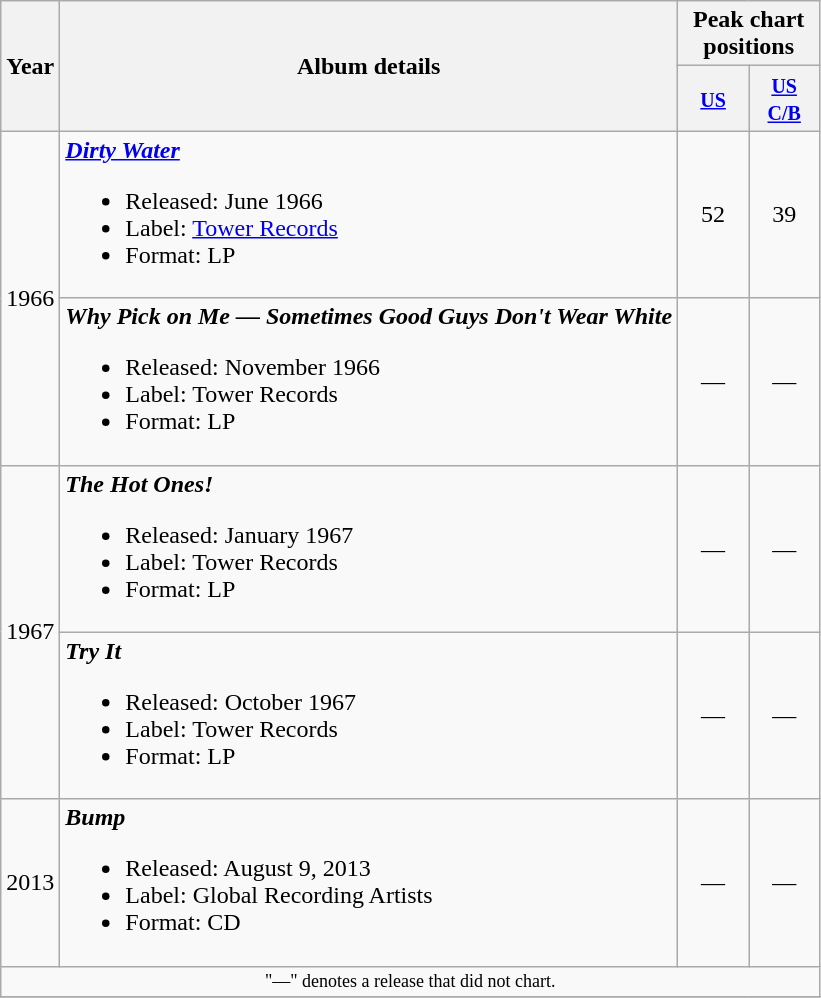<table class="wikitable">
<tr>
<th scope="col" rowspan="2">Year</th>
<th scope="col" rowspan="2">Album details</th>
<th scope="col" colspan="2">Peak chart positions</th>
</tr>
<tr>
<th style="width:40px;"><small><a href='#'>US</a></small><br></th>
<th style="width:40px;"><small><a href='#'>US C/B</a></small><br></th>
</tr>
<tr>
<td rowspan="2">1966</td>
<td><strong><em><a href='#'>Dirty Water</a></em></strong><br><ul><li>Released: June 1966</li><li>Label: <a href='#'>Tower Records</a> </li><li>Format: LP</li></ul></td>
<td align="center">52</td>
<td align="center">39</td>
</tr>
<tr>
<td><strong><em>Why Pick on Me — Sometimes Good Guys Don't Wear White</em></strong><br><ul><li>Released: November 1966</li><li>Label: Tower Records </li><li>Format: LP</li></ul></td>
<td align="center">—</td>
<td align="center">—</td>
</tr>
<tr>
<td rowspan="2">1967</td>
<td><strong><em>The Hot Ones!</em></strong><br><ul><li>Released: January 1967</li><li>Label: Tower Records </li><li>Format: LP</li></ul></td>
<td align="center">—</td>
<td align="center">—</td>
</tr>
<tr>
<td><strong><em>Try It</em></strong><br><ul><li>Released: October 1967</li><li>Label: Tower Records </li><li>Format: LP</li></ul></td>
<td align="center">—</td>
<td align="center">—</td>
</tr>
<tr>
<td>2013</td>
<td><strong><em>Bump</em></strong><br><ul><li>Released: August 9, 2013</li><li>Label: Global Recording Artists </li><li>Format: CD</li></ul></td>
<td align="center">—</td>
<td align="center">—</td>
</tr>
<tr>
<td align="center" colspan="4" style="font-size: 9pt">"—" denotes a release that did not chart.</td>
</tr>
<tr>
</tr>
</table>
